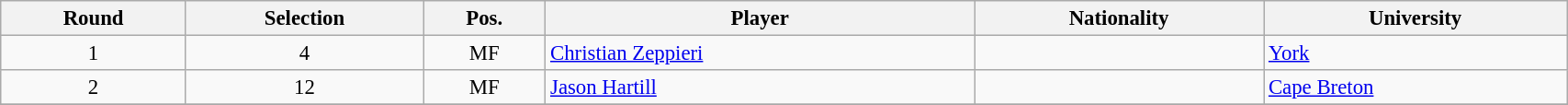<table class="wikitable sortable" style="width:90%; text-align:center; font-size:95%; text-align:left;">
<tr>
<th>Round</th>
<th>Selection</th>
<th>Pos.</th>
<th>Player</th>
<th>Nationality</th>
<th>University</th>
</tr>
<tr>
<td style="text-align:center">1</td>
<td style="text-align:center">4</td>
<td align=center>MF</td>
<td><a href='#'>Christian Zeppieri</a></td>
<td></td>
<td><a href='#'>York</a></td>
</tr>
<tr>
<td style="text-align:center">2</td>
<td style="text-align:center">12</td>
<td align=center>MF</td>
<td><a href='#'>Jason Hartill</a></td>
<td></td>
<td><a href='#'>Cape Breton</a></td>
</tr>
<tr>
</tr>
</table>
